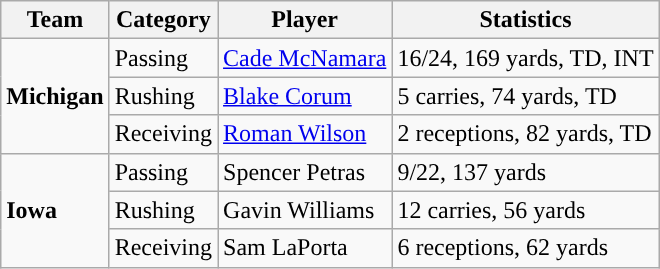<table class="wikitable" style="float: left;">
<tr>
<th>Team</th>
<th>Category</th>
<th>Player</th>
<th>Statistics</th>
</tr>
<tr>
<td rowspan=3><strong>Michigan</strong></td>
<td>Passing</td>
<td><a href='#'>Cade McNamara</a></td>
<td>16/24, 169 yards, TD, INT</td>
</tr>
<tr>
<td>Rushing</td>
<td><a href='#'>Blake Corum</a></td>
<td>5 carries, 74 yards, TD</td>
</tr>
<tr>
<td>Receiving</td>
<td><a href='#'>Roman Wilson</a></td>
<td>2 receptions, 82 yards, TD</td>
</tr>
<tr>
<td rowspan=3><strong>Iowa</strong></td>
<td>Passing</td>
<td>Spencer Petras</td>
<td>9/22, 137 yards</td>
</tr>
<tr>
<td>Rushing</td>
<td>Gavin Williams</td>
<td>12 carries, 56 yards</td>
</tr>
<tr>
<td>Receiving</td>
<td>Sam LaPorta</td>
<td>6 receptions, 62 yards</td>
</tr>
</table>
